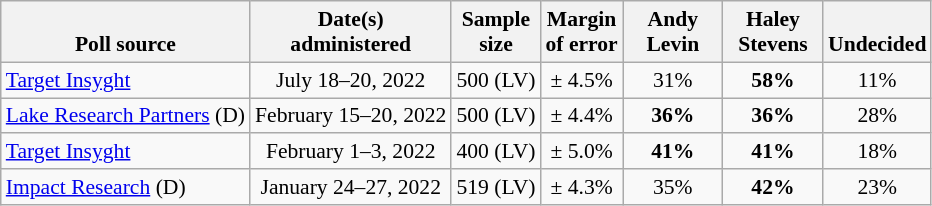<table class="wikitable" style="font-size:90%;text-align:center;">
<tr style="vertical-align:bottom">
<th>Poll source</th>
<th>Date(s)<br>administered</th>
<th>Sample<br>size</th>
<th>Margin<br>of error</th>
<th style="width:60px;">Andy<br>Levin</th>
<th style="width:60px;">Haley<br>Stevens</th>
<th>Undecided</th>
</tr>
<tr>
<td style="text-align:left;"><a href='#'>Target Insyght</a></td>
<td>July 18–20, 2022</td>
<td>500 (LV)</td>
<td>± 4.5%</td>
<td>31%</td>
<td><strong>58%</strong></td>
<td>11%</td>
</tr>
<tr>
<td style="text-align:left;"><a href='#'>Lake Research Partners</a> (D)</td>
<td>February 15–20, 2022</td>
<td>500 (LV)</td>
<td>± 4.4%</td>
<td><strong>36%</strong></td>
<td><strong>36%</strong></td>
<td>28%</td>
</tr>
<tr>
<td style="text-align:left;"><a href='#'>Target Insyght</a></td>
<td>February 1–3, 2022</td>
<td>400 (LV)</td>
<td>± 5.0%</td>
<td><strong>41%</strong></td>
<td><strong>41%</strong></td>
<td>18%</td>
</tr>
<tr>
<td style="text-align:left;"><a href='#'>Impact Research</a> (D)</td>
<td>January 24–27, 2022</td>
<td>519 (LV)</td>
<td>± 4.3%</td>
<td>35%</td>
<td><strong>42%</strong></td>
<td>23%</td>
</tr>
</table>
